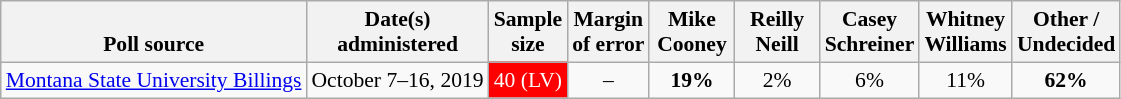<table class="wikitable" style="font-size:90%;text-align:center;">
<tr valign=bottom>
<th>Poll source</th>
<th>Date(s)<br>administered</th>
<th>Sample<br>size</th>
<th>Margin<br>of error</th>
<th style="width:50px;">Mike<br>Cooney</th>
<th style="width:50px;">Reilly<br>Neill</th>
<th style="width:50px;">Casey<br>Schreiner</th>
<th style="width:50px;">Whitney<br>Williams</th>
<th>Other /<br>Undecided</th>
</tr>
<tr>
<td style="text-align:left;"><a href='#'>Montana State University Billings</a></td>
<td>October 7–16, 2019</td>
<td style="background: red; color: white;">40 (LV)</td>
<td>–</td>
<td><strong>19%</strong></td>
<td>2%</td>
<td>6%</td>
<td>11%</td>
<td><strong>62%</strong></td>
</tr>
</table>
